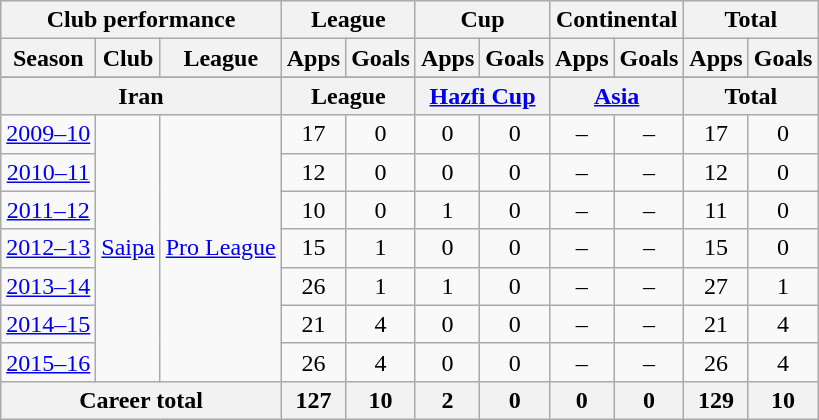<table class="wikitable" style="text-align:center">
<tr>
<th colspan=3>Club performance</th>
<th colspan=2>League</th>
<th colspan=2>Cup</th>
<th colspan=2>Continental</th>
<th colspan=2>Total</th>
</tr>
<tr>
<th>Season</th>
<th>Club</th>
<th>League</th>
<th>Apps</th>
<th>Goals</th>
<th>Apps</th>
<th>Goals</th>
<th>Apps</th>
<th>Goals</th>
<th>Apps</th>
<th>Goals</th>
</tr>
<tr>
</tr>
<tr>
<th colspan=3>Iran</th>
<th colspan=2>League</th>
<th colspan=2><a href='#'>Hazfi Cup</a></th>
<th colspan=2><a href='#'>Asia</a></th>
<th colspan=2>Total</th>
</tr>
<tr>
<td><a href='#'>2009–10</a></td>
<td rowspan="7"><a href='#'>Saipa</a></td>
<td rowspan="7"><a href='#'>Pro League</a></td>
<td>17</td>
<td>0</td>
<td>0</td>
<td>0</td>
<td>–</td>
<td>–</td>
<td>17</td>
<td>0</td>
</tr>
<tr>
<td><a href='#'>2010–11</a></td>
<td>12</td>
<td>0</td>
<td>0</td>
<td>0</td>
<td>–</td>
<td>–</td>
<td>12</td>
<td>0</td>
</tr>
<tr>
<td><a href='#'>2011–12</a></td>
<td>10</td>
<td>0</td>
<td>1</td>
<td>0</td>
<td>–</td>
<td>–</td>
<td>11</td>
<td>0</td>
</tr>
<tr>
<td><a href='#'>2012–13</a></td>
<td>15</td>
<td>1</td>
<td>0</td>
<td>0</td>
<td>–</td>
<td>–</td>
<td>15</td>
<td>0</td>
</tr>
<tr>
<td><a href='#'>2013–14</a></td>
<td>26</td>
<td>1</td>
<td>1</td>
<td>0</td>
<td>–</td>
<td>–</td>
<td>27</td>
<td>1</td>
</tr>
<tr>
<td><a href='#'>2014–15</a></td>
<td>21</td>
<td>4</td>
<td>0</td>
<td>0</td>
<td>–</td>
<td>–</td>
<td>21</td>
<td>4</td>
</tr>
<tr>
<td><a href='#'>2015–16</a></td>
<td>26</td>
<td>4</td>
<td>0</td>
<td>0</td>
<td>–</td>
<td>–</td>
<td>26</td>
<td>4</td>
</tr>
<tr>
<th colspan=3>Career total</th>
<th>127</th>
<th>10</th>
<th>2</th>
<th>0</th>
<th>0</th>
<th>0</th>
<th>129</th>
<th>10</th>
</tr>
</table>
